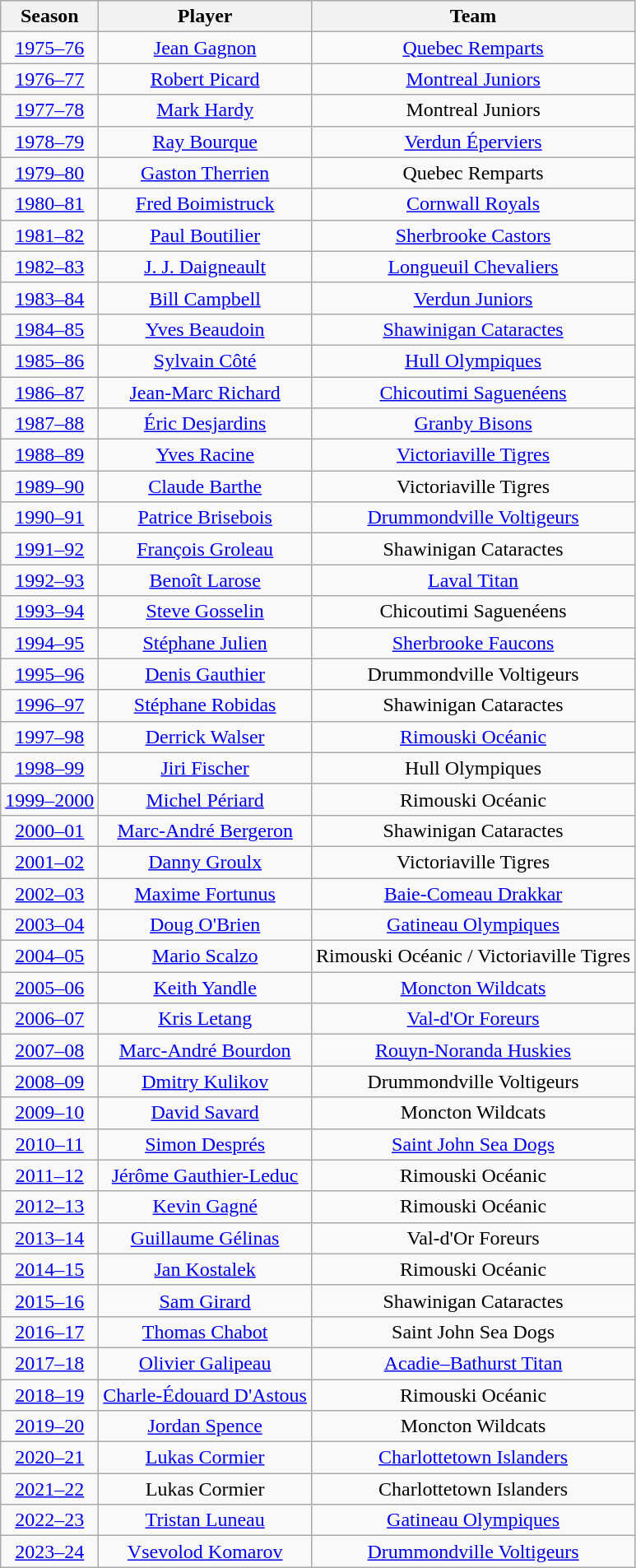<table class="wikitable" style="text-align:center">
<tr>
<th>Season</th>
<th>Player</th>
<th>Team</th>
</tr>
<tr>
<td><a href='#'>1975–76</a></td>
<td><a href='#'>Jean Gagnon</a></td>
<td><a href='#'>Quebec Remparts</a></td>
</tr>
<tr>
<td><a href='#'>1976–77</a></td>
<td><a href='#'>Robert Picard</a></td>
<td><a href='#'>Montreal Juniors</a></td>
</tr>
<tr>
<td><a href='#'>1977–78</a></td>
<td><a href='#'>Mark Hardy</a></td>
<td>Montreal Juniors</td>
</tr>
<tr>
<td><a href='#'>1978–79</a></td>
<td><a href='#'>Ray Bourque</a></td>
<td><a href='#'>Verdun Éperviers</a></td>
</tr>
<tr>
<td><a href='#'>1979–80</a></td>
<td><a href='#'>Gaston Therrien</a></td>
<td>Quebec Remparts</td>
</tr>
<tr>
<td><a href='#'>1980–81</a></td>
<td><a href='#'>Fred Boimistruck</a></td>
<td><a href='#'>Cornwall Royals</a></td>
</tr>
<tr>
<td><a href='#'>1981–82</a></td>
<td><a href='#'>Paul Boutilier</a></td>
<td><a href='#'>Sherbrooke Castors</a></td>
</tr>
<tr>
<td><a href='#'>1982–83</a></td>
<td><a href='#'>J. J. Daigneault</a></td>
<td><a href='#'>Longueuil Chevaliers</a></td>
</tr>
<tr>
<td><a href='#'>1983–84</a></td>
<td><a href='#'>Bill Campbell</a></td>
<td><a href='#'>Verdun Juniors</a></td>
</tr>
<tr>
<td><a href='#'>1984–85</a></td>
<td><a href='#'>Yves Beaudoin</a></td>
<td><a href='#'>Shawinigan Cataractes</a></td>
</tr>
<tr>
<td><a href='#'>1985–86</a></td>
<td><a href='#'>Sylvain Côté</a></td>
<td><a href='#'>Hull Olympiques</a></td>
</tr>
<tr>
<td><a href='#'>1986–87</a></td>
<td><a href='#'>Jean-Marc Richard</a></td>
<td><a href='#'>Chicoutimi Saguenéens</a></td>
</tr>
<tr>
<td><a href='#'>1987–88</a></td>
<td><a href='#'>Éric Desjardins</a></td>
<td><a href='#'>Granby Bisons</a></td>
</tr>
<tr>
<td><a href='#'>1988–89</a></td>
<td><a href='#'>Yves Racine</a></td>
<td><a href='#'>Victoriaville Tigres</a></td>
</tr>
<tr>
<td><a href='#'>1989–90</a></td>
<td><a href='#'>Claude Barthe</a></td>
<td>Victoriaville Tigres</td>
</tr>
<tr>
<td><a href='#'>1990–91</a></td>
<td><a href='#'>Patrice Brisebois</a></td>
<td><a href='#'>Drummondville Voltigeurs</a></td>
</tr>
<tr>
<td><a href='#'>1991–92</a></td>
<td><a href='#'>François Groleau</a></td>
<td>Shawinigan Cataractes</td>
</tr>
<tr>
<td><a href='#'>1992–93</a></td>
<td><a href='#'>Benoît Larose</a></td>
<td><a href='#'>Laval Titan</a></td>
</tr>
<tr>
<td><a href='#'>1993–94</a></td>
<td><a href='#'>Steve Gosselin</a></td>
<td>Chicoutimi Saguenéens</td>
</tr>
<tr>
<td><a href='#'>1994–95</a></td>
<td><a href='#'>Stéphane Julien</a></td>
<td><a href='#'>Sherbrooke Faucons</a></td>
</tr>
<tr>
<td><a href='#'>1995–96</a></td>
<td><a href='#'>Denis Gauthier</a></td>
<td>Drummondville Voltigeurs</td>
</tr>
<tr>
<td><a href='#'>1996–97</a></td>
<td><a href='#'>Stéphane Robidas</a></td>
<td>Shawinigan Cataractes</td>
</tr>
<tr>
<td><a href='#'>1997–98</a></td>
<td><a href='#'>Derrick Walser</a></td>
<td><a href='#'>Rimouski Océanic</a></td>
</tr>
<tr>
<td><a href='#'>1998–99</a></td>
<td><a href='#'>Jiri Fischer</a></td>
<td>Hull Olympiques</td>
</tr>
<tr>
<td><a href='#'>1999–2000</a></td>
<td><a href='#'>Michel Périard</a></td>
<td>Rimouski Océanic</td>
</tr>
<tr>
<td><a href='#'>2000–01</a></td>
<td><a href='#'>Marc-André Bergeron</a></td>
<td>Shawinigan Cataractes</td>
</tr>
<tr>
<td><a href='#'>2001–02</a></td>
<td><a href='#'>Danny Groulx</a></td>
<td>Victoriaville Tigres</td>
</tr>
<tr>
<td><a href='#'>2002–03</a></td>
<td><a href='#'>Maxime Fortunus</a></td>
<td><a href='#'>Baie-Comeau Drakkar</a></td>
</tr>
<tr>
<td><a href='#'>2003–04</a></td>
<td><a href='#'>Doug O'Brien</a></td>
<td><a href='#'>Gatineau Olympiques</a></td>
</tr>
<tr>
<td><a href='#'>2004–05</a></td>
<td><a href='#'>Mario Scalzo</a></td>
<td>Rimouski Océanic / Victoriaville Tigres</td>
</tr>
<tr>
<td><a href='#'>2005–06</a></td>
<td><a href='#'>Keith Yandle</a></td>
<td><a href='#'>Moncton Wildcats</a></td>
</tr>
<tr>
<td><a href='#'>2006–07</a></td>
<td><a href='#'>Kris Letang</a></td>
<td><a href='#'>Val-d'Or Foreurs</a></td>
</tr>
<tr>
<td><a href='#'>2007–08</a></td>
<td><a href='#'>Marc-André Bourdon</a></td>
<td><a href='#'>Rouyn-Noranda Huskies</a></td>
</tr>
<tr>
<td><a href='#'>2008–09</a></td>
<td><a href='#'>Dmitry Kulikov</a></td>
<td>Drummondville Voltigeurs</td>
</tr>
<tr>
<td><a href='#'>2009–10</a></td>
<td><a href='#'>David Savard</a></td>
<td>Moncton Wildcats</td>
</tr>
<tr>
<td><a href='#'>2010–11</a></td>
<td><a href='#'>Simon Després</a></td>
<td><a href='#'>Saint John Sea Dogs</a></td>
</tr>
<tr>
<td><a href='#'>2011–12</a></td>
<td><a href='#'>Jérôme Gauthier-Leduc</a></td>
<td>Rimouski Océanic</td>
</tr>
<tr>
<td><a href='#'>2012–13</a></td>
<td><a href='#'>Kevin Gagné</a></td>
<td>Rimouski Océanic</td>
</tr>
<tr>
<td><a href='#'>2013–14</a></td>
<td><a href='#'>Guillaume Gélinas</a></td>
<td>Val-d'Or Foreurs</td>
</tr>
<tr>
<td><a href='#'>2014–15</a></td>
<td><a href='#'>Jan Kostalek</a></td>
<td>Rimouski Océanic</td>
</tr>
<tr>
<td><a href='#'>2015–16</a></td>
<td><a href='#'>Sam Girard</a></td>
<td>Shawinigan Cataractes</td>
</tr>
<tr>
<td><a href='#'>2016–17</a></td>
<td><a href='#'>Thomas Chabot</a></td>
<td>Saint John Sea Dogs</td>
</tr>
<tr>
<td><a href='#'>2017–18</a></td>
<td><a href='#'>Olivier Galipeau</a></td>
<td><a href='#'>Acadie–Bathurst Titan</a></td>
</tr>
<tr>
<td><a href='#'>2018–19</a></td>
<td><a href='#'>Charle-Édouard D'Astous</a></td>
<td>Rimouski Océanic</td>
</tr>
<tr>
<td><a href='#'>2019–20</a></td>
<td><a href='#'>Jordan Spence</a></td>
<td>Moncton Wildcats</td>
</tr>
<tr>
<td><a href='#'>2020–21</a></td>
<td><a href='#'>Lukas Cormier</a></td>
<td><a href='#'>Charlottetown Islanders</a></td>
</tr>
<tr>
<td><a href='#'>2021–22</a></td>
<td>Lukas Cormier</td>
<td>Charlottetown Islanders</td>
</tr>
<tr>
<td><a href='#'>2022–23</a></td>
<td><a href='#'>Tristan Luneau</a></td>
<td><a href='#'>Gatineau Olympiques</a></td>
</tr>
<tr>
<td><a href='#'>2023–24</a></td>
<td><a href='#'>Vsevolod Komarov</a></td>
<td><a href='#'>Drummondville Voltigeurs</a></td>
</tr>
</table>
